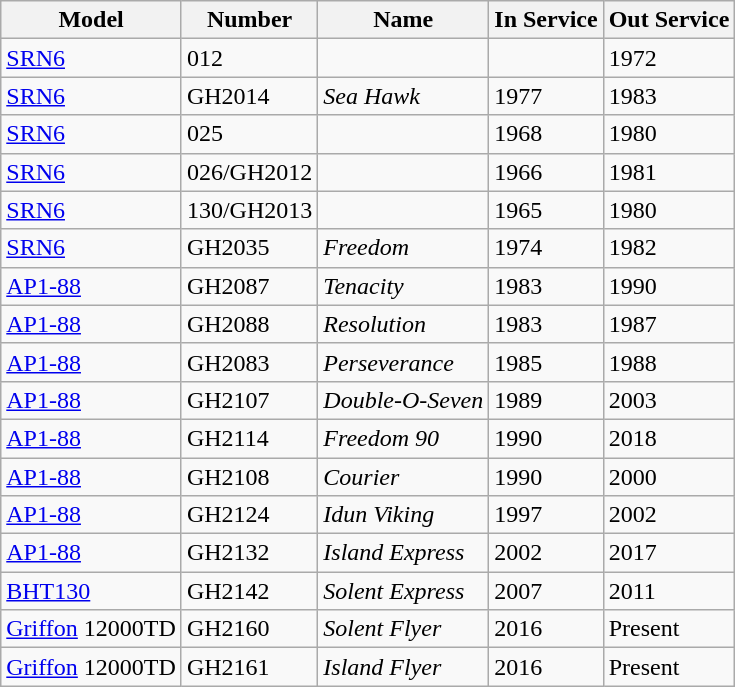<table class="wikitable sortable">
<tr>
<th>Model</th>
<th>Number</th>
<th>Name</th>
<th>In Service</th>
<th>Out Service</th>
</tr>
<tr>
<td><a href='#'>SRN6</a></td>
<td>012</td>
<td></td>
<td></td>
<td>1972</td>
</tr>
<tr>
<td><a href='#'>SRN6</a></td>
<td>GH2014</td>
<td><em>Sea Hawk</em></td>
<td>1977</td>
<td>1983</td>
</tr>
<tr>
<td><a href='#'>SRN6</a></td>
<td>025</td>
<td></td>
<td>1968</td>
<td>1980</td>
</tr>
<tr>
<td><a href='#'>SRN6</a></td>
<td>026/GH2012</td>
<td></td>
<td>1966</td>
<td>1981</td>
</tr>
<tr>
<td><a href='#'>SRN6</a></td>
<td>130/GH2013</td>
<td></td>
<td>1965</td>
<td>1980</td>
</tr>
<tr>
<td><a href='#'>SRN6</a></td>
<td>GH2035</td>
<td><em>Freedom</em></td>
<td>1974</td>
<td>1982</td>
</tr>
<tr>
<td><a href='#'>AP1-88</a></td>
<td>GH2087</td>
<td><em>Tenacity</em></td>
<td>1983</td>
<td>1990</td>
</tr>
<tr>
<td><a href='#'>AP1-88</a></td>
<td>GH2088</td>
<td><em>Resolution</em></td>
<td>1983</td>
<td>1987</td>
</tr>
<tr>
<td><a href='#'>AP1-88</a></td>
<td>GH2083</td>
<td><em>Perseverance</em></td>
<td>1985</td>
<td>1988</td>
</tr>
<tr>
<td><a href='#'>AP1-88</a></td>
<td>GH2107</td>
<td><em>Double-O-Seven</em></td>
<td>1989</td>
<td>2003</td>
</tr>
<tr>
<td><a href='#'>AP1-88</a></td>
<td>GH2114</td>
<td><em>Freedom 90</em></td>
<td>1990</td>
<td>2018</td>
</tr>
<tr>
<td><a href='#'>AP1-88</a></td>
<td>GH2108</td>
<td><em>Courier</em></td>
<td>1990</td>
<td>2000</td>
</tr>
<tr>
<td><a href='#'>AP1-88</a></td>
<td>GH2124</td>
<td><em>Idun Viking</em></td>
<td>1997</td>
<td>2002</td>
</tr>
<tr>
<td><a href='#'>AP1-88</a></td>
<td>GH2132</td>
<td><em>Island Express</em></td>
<td>2002</td>
<td>2017</td>
</tr>
<tr>
<td><a href='#'>BHT130</a></td>
<td>GH2142</td>
<td><em>Solent Express</em></td>
<td>2007</td>
<td>2011</td>
</tr>
<tr>
<td><a href='#'>Griffon</a> 12000TD</td>
<td>GH2160</td>
<td><em>Solent Flyer</em></td>
<td>2016</td>
<td>Present</td>
</tr>
<tr>
<td><a href='#'>Griffon</a> 12000TD</td>
<td>GH2161</td>
<td><em>Island Flyer</em></td>
<td>2016</td>
<td>Present</td>
</tr>
</table>
